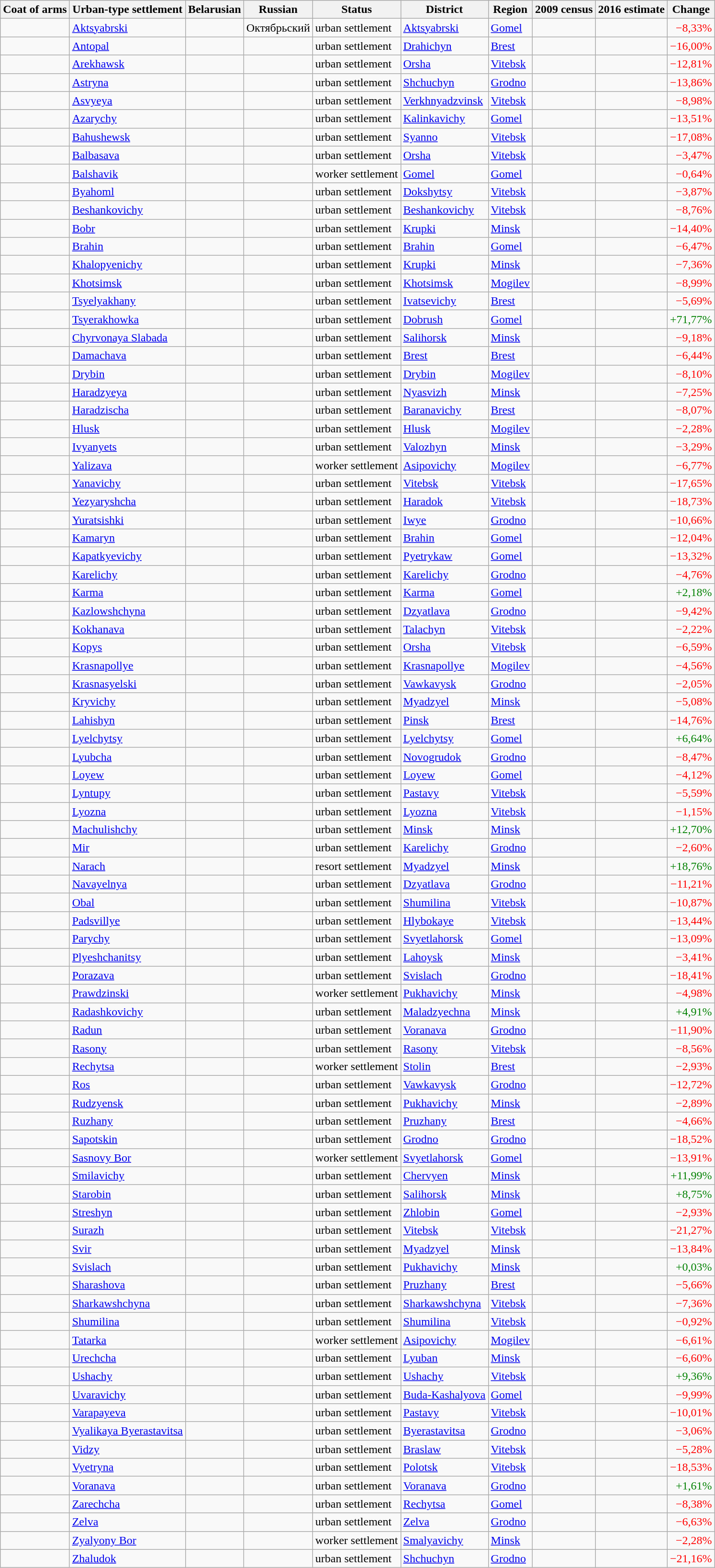<table class="wikitable sortable">
<tr>
<th>Coat of arms</th>
<th>Urban-type settlement</th>
<th>Belarusian</th>
<th>Russian</th>
<th>Status</th>
<th>District</th>
<th>Region</th>
<th>2009 census</th>
<th>2016 estimate</th>
<th>Change</th>
</tr>
<tr>
<td style="text-align:center;"></td>
<td><a href='#'>Aktsyabrski</a></td>
<td></td>
<td>Октябрьский</td>
<td>urban settlement</td>
<td><a href='#'>Aktsyabrski</a></td>
<td><a href='#'>Gomel</a></td>
<td style="text-align:right;"></td>
<td style="text-align:right;"></td>
<td style="text-align:right; color:red;">−8,33%</td>
</tr>
<tr>
<td></td>
<td><a href='#'>Antopal</a></td>
<td></td>
<td></td>
<td>urban settlement</td>
<td><a href='#'>Drahichyn</a></td>
<td><a href='#'>Brest</a></td>
<td style="text-align:right;"></td>
<td style="text-align:right;"></td>
<td style="text-align:right; color:red;">−16,00%</td>
</tr>
<tr>
<td style="text-align:center;"></td>
<td><a href='#'>Arekhawsk</a></td>
<td></td>
<td></td>
<td>urban settlement</td>
<td><a href='#'>Orsha</a></td>
<td><a href='#'>Vitebsk</a></td>
<td style="text-align:right;"></td>
<td style="text-align:right;"></td>
<td style="text-align:right; color:red;">−12,81%</td>
</tr>
<tr>
<td style="text-align:center;"></td>
<td><a href='#'>Astryna</a></td>
<td></td>
<td></td>
<td>urban settlement</td>
<td><a href='#'>Shchuchyn</a></td>
<td><a href='#'>Grodno</a></td>
<td style="text-align:right;"></td>
<td style="text-align:right;"></td>
<td style="text-align:right; color:red;">−13,86%</td>
</tr>
<tr>
<td style="text-align:center;"></td>
<td><a href='#'>Asvyeya</a></td>
<td></td>
<td></td>
<td>urban settlement</td>
<td><a href='#'>Verkhnyadzvinsk</a></td>
<td><a href='#'>Vitebsk</a></td>
<td style="text-align:right;"></td>
<td style="text-align:right;"></td>
<td style="text-align:right; color:red;">−8,98%</td>
</tr>
<tr>
<td style="text-align:center;"></td>
<td><a href='#'>Azarychy</a></td>
<td></td>
<td></td>
<td>urban settlement</td>
<td><a href='#'>Kalinkavichy</a></td>
<td><a href='#'>Gomel</a></td>
<td style="text-align:right;"></td>
<td style="text-align:right;"></td>
<td style="text-align:right; color:red;">−13,51%</td>
</tr>
<tr>
<td style="text-align:center;"></td>
<td><a href='#'>Bahushewsk</a></td>
<td></td>
<td></td>
<td>urban settlement</td>
<td><a href='#'>Syanno</a></td>
<td><a href='#'>Vitebsk</a></td>
<td style="text-align:right;"></td>
<td style="text-align:right;"></td>
<td style="text-align:right; color:red;">−17,08%</td>
</tr>
<tr>
<td style="text-align:center;"></td>
<td><a href='#'>Balbasava</a></td>
<td></td>
<td></td>
<td>urban settlement</td>
<td><a href='#'>Orsha</a></td>
<td><a href='#'>Vitebsk</a></td>
<td style="text-align:right;"></td>
<td style="text-align:right;"></td>
<td style="text-align:right; color:red;">−3,47%</td>
</tr>
<tr>
<td></td>
<td><a href='#'>Balshavik</a></td>
<td></td>
<td></td>
<td>worker settlement</td>
<td><a href='#'>Gomel</a></td>
<td><a href='#'>Gomel</a></td>
<td style="text-align:right;"></td>
<td style="text-align:right;"></td>
<td style="text-align:right; color:red;">−0,64%</td>
</tr>
<tr>
<td style="text-align:center;"></td>
<td><a href='#'>Byahoml</a></td>
<td></td>
<td></td>
<td>urban settlement</td>
<td><a href='#'>Dokshytsy</a></td>
<td><a href='#'>Vitebsk</a></td>
<td style="text-align:right;"></td>
<td style="text-align:right;"></td>
<td style="text-align:right; color:red;">−3,87%</td>
</tr>
<tr>
<td style="text-align:center;"></td>
<td><a href='#'>Beshankovichy</a></td>
<td></td>
<td></td>
<td>urban settlement</td>
<td><a href='#'>Beshankovichy</a></td>
<td><a href='#'>Vitebsk</a></td>
<td style="text-align:right;"></td>
<td style="text-align:right;"></td>
<td style="text-align:right; color:red;">−8,76%</td>
</tr>
<tr>
<td style="text-align:center;"></td>
<td><a href='#'>Bobr</a></td>
<td></td>
<td></td>
<td>urban settlement</td>
<td><a href='#'>Krupki</a></td>
<td><a href='#'>Minsk</a></td>
<td style="text-align:right;"></td>
<td style="text-align:right;"></td>
<td style="text-align:right; color:red;">−14,40%</td>
</tr>
<tr>
<td style="text-align:center;"></td>
<td><a href='#'>Brahin</a></td>
<td></td>
<td></td>
<td>urban settlement</td>
<td><a href='#'>Brahin</a></td>
<td><a href='#'>Gomel</a></td>
<td style="text-align:right;"></td>
<td style="text-align:right;"></td>
<td style="text-align:right; color:red;">−6,47%</td>
</tr>
<tr>
<td></td>
<td><a href='#'>Khalopyenichy</a></td>
<td></td>
<td></td>
<td>urban settlement</td>
<td><a href='#'>Krupki</a></td>
<td><a href='#'>Minsk</a></td>
<td style="text-align:right;"></td>
<td style="text-align:right;"></td>
<td style="text-align:right; color:red;">−7,36%</td>
</tr>
<tr>
<td style="text-align:center;"></td>
<td><a href='#'>Khotsimsk</a></td>
<td></td>
<td></td>
<td>urban settlement</td>
<td><a href='#'>Khotsimsk</a></td>
<td><a href='#'>Mogilev</a></td>
<td style="text-align:right;"></td>
<td style="text-align:right;"></td>
<td style="text-align:right; color:red;">−8,99%</td>
</tr>
<tr>
<td></td>
<td><a href='#'>Tsyelyakhany</a></td>
<td></td>
<td></td>
<td>urban settlement</td>
<td><a href='#'>Ivatsevichy</a></td>
<td><a href='#'>Brest</a></td>
<td style="text-align:right;"></td>
<td style="text-align:right;"></td>
<td style="text-align:right; color:red;">−5,69%</td>
</tr>
<tr>
<td></td>
<td><a href='#'>Tsyerakhowka</a></td>
<td></td>
<td></td>
<td>urban settlement</td>
<td><a href='#'>Dobrush</a></td>
<td><a href='#'>Gomel</a></td>
<td style="text-align:right;"></td>
<td style="text-align:right;"></td>
<td style="text-align:right; color:green;">+71,77%</td>
</tr>
<tr>
<td style="text-align:center;"></td>
<td><a href='#'>Chyrvonaya Slabada</a></td>
<td></td>
<td></td>
<td>urban settlement</td>
<td><a href='#'>Salihorsk</a></td>
<td><a href='#'>Minsk</a></td>
<td style="text-align:right;"></td>
<td style="text-align:right;"></td>
<td style="text-align:right; color:red;">−9,18%</td>
</tr>
<tr>
<td></td>
<td><a href='#'>Damachava</a></td>
<td></td>
<td></td>
<td>urban settlement</td>
<td><a href='#'>Brest</a></td>
<td><a href='#'>Brest</a></td>
<td style="text-align:right;"></td>
<td style="text-align:right;"></td>
<td style="text-align:right; color:red;">−6,44%</td>
</tr>
<tr>
<td style="text-align:center;"></td>
<td><a href='#'>Drybin</a></td>
<td></td>
<td></td>
<td>urban settlement</td>
<td><a href='#'>Drybin</a></td>
<td><a href='#'>Mogilev</a></td>
<td style="text-align:right;"></td>
<td style="text-align:right;"></td>
<td style="text-align:right; color:red;">−8,10%</td>
</tr>
<tr>
<td style="text-align:center;"></td>
<td><a href='#'>Haradzyeya</a></td>
<td></td>
<td></td>
<td>urban settlement</td>
<td><a href='#'>Nyasvizh</a></td>
<td><a href='#'>Minsk</a></td>
<td style="text-align:right;"></td>
<td style="text-align:right;"></td>
<td style="text-align:right; color:red;">−7,25%</td>
</tr>
<tr>
<td></td>
<td><a href='#'>Haradzischa</a></td>
<td></td>
<td></td>
<td>urban settlement</td>
<td><a href='#'>Baranavichy</a></td>
<td><a href='#'>Brest</a></td>
<td style="text-align:right;"></td>
<td style="text-align:right;"></td>
<td style="text-align:right; color:red;">−8,07%</td>
</tr>
<tr>
<td style="text-align:center;"></td>
<td><a href='#'>Hlusk</a></td>
<td></td>
<td></td>
<td>urban settlement</td>
<td><a href='#'>Hlusk</a></td>
<td><a href='#'>Mogilev</a></td>
<td style="text-align:right;"></td>
<td style="text-align:right;"></td>
<td style="text-align:right; color:red;">−2,28%</td>
</tr>
<tr>
<td style="text-align:center;"></td>
<td><a href='#'>Ivyanyets</a></td>
<td></td>
<td></td>
<td>urban settlement</td>
<td><a href='#'>Valozhyn</a></td>
<td><a href='#'>Minsk</a></td>
<td style="text-align:right;"></td>
<td style="text-align:right;"></td>
<td style="text-align:right; color:red;">−3,29%</td>
</tr>
<tr>
<td></td>
<td><a href='#'>Yalizava</a></td>
<td></td>
<td></td>
<td>worker settlement</td>
<td><a href='#'>Asipovichy</a></td>
<td><a href='#'>Mogilev</a></td>
<td style="text-align:right;"></td>
<td style="text-align:right;"></td>
<td style="text-align:right; color:red;">−6,77%</td>
</tr>
<tr>
<td style="text-align:center;"></td>
<td><a href='#'>Yanavichy</a></td>
<td></td>
<td></td>
<td>urban settlement</td>
<td><a href='#'>Vitebsk</a></td>
<td><a href='#'>Vitebsk</a></td>
<td style="text-align:right;"></td>
<td style="text-align:right;"></td>
<td style="text-align:right; color:red;">−17,65%</td>
</tr>
<tr>
<td></td>
<td><a href='#'>Yezyaryshcha</a></td>
<td></td>
<td></td>
<td>urban settlement</td>
<td><a href='#'>Haradok</a></td>
<td><a href='#'>Vitebsk</a></td>
<td style="text-align:right;"></td>
<td style="text-align:right;"></td>
<td style="text-align:right; color:red;">−18,73%</td>
</tr>
<tr>
<td></td>
<td><a href='#'>Yuratsishki</a></td>
<td></td>
<td></td>
<td>urban settlement</td>
<td><a href='#'>Iwye</a></td>
<td><a href='#'>Grodno</a></td>
<td style="text-align:right;"></td>
<td style="text-align:right;"></td>
<td style="text-align:right; color:red;">−10,66%</td>
</tr>
<tr>
<td style="text-align:center;"></td>
<td><a href='#'>Kamaryn</a></td>
<td></td>
<td></td>
<td>urban settlement</td>
<td><a href='#'>Brahin</a></td>
<td><a href='#'>Gomel</a></td>
<td style="text-align:right;"></td>
<td style="text-align:right;"></td>
<td style="text-align:right; color:red;">−12,04%</td>
</tr>
<tr>
<td style="text-align:center;"></td>
<td><a href='#'>Kapatkyevichy</a></td>
<td></td>
<td></td>
<td>urban settlement</td>
<td><a href='#'>Pyetrykaw</a></td>
<td><a href='#'>Gomel</a></td>
<td style="text-align:right;"></td>
<td style="text-align:right;"></td>
<td style="text-align:right; color:red;">−13,32%</td>
</tr>
<tr>
<td style="text-align:center;"></td>
<td><a href='#'>Karelichy</a></td>
<td></td>
<td></td>
<td>urban settlement</td>
<td><a href='#'>Karelichy</a></td>
<td><a href='#'>Grodno</a></td>
<td style="text-align:right;"></td>
<td style="text-align:right;"></td>
<td style="text-align:right; color:red;">−4,76%</td>
</tr>
<tr>
<td style="text-align:center;"></td>
<td><a href='#'>Karma</a></td>
<td></td>
<td></td>
<td>urban settlement</td>
<td><a href='#'>Karma</a></td>
<td><a href='#'>Gomel</a></td>
<td style="text-align:right;"></td>
<td style="text-align:right;"></td>
<td style="text-align:right; color:green;">+2,18%</td>
</tr>
<tr>
<td></td>
<td><a href='#'>Kazlowshchyna</a></td>
<td></td>
<td></td>
<td>urban settlement</td>
<td><a href='#'>Dzyatlava</a></td>
<td><a href='#'>Grodno</a></td>
<td style="text-align:right;"></td>
<td style="text-align:right;"></td>
<td style="text-align:right; color:red;">−9,42%</td>
</tr>
<tr>
<td style="text-align:center;"></td>
<td><a href='#'>Kokhanava</a></td>
<td></td>
<td></td>
<td>urban settlement</td>
<td><a href='#'>Talachyn</a></td>
<td><a href='#'>Vitebsk</a></td>
<td style="text-align:right;"></td>
<td style="text-align:right;"></td>
<td style="text-align:right; color:red;">−2,22%</td>
</tr>
<tr>
<td style="text-align:center;"></td>
<td><a href='#'>Kopys</a></td>
<td></td>
<td></td>
<td>urban settlement</td>
<td><a href='#'>Orsha</a></td>
<td><a href='#'>Vitebsk</a></td>
<td style="text-align:right;"></td>
<td style="text-align:right;"></td>
<td style="text-align:right; color:red;">−6,59%</td>
</tr>
<tr>
<td style="text-align:center;"></td>
<td><a href='#'>Krasnapollye</a></td>
<td></td>
<td></td>
<td>urban settlement</td>
<td><a href='#'>Krasnapollye</a></td>
<td><a href='#'>Mogilev</a></td>
<td style="text-align:right;"></td>
<td style="text-align:right;"></td>
<td style="text-align:right; color:red;">−4,56%</td>
</tr>
<tr>
<td style="text-align:center;"></td>
<td><a href='#'>Krasnasyelski</a></td>
<td></td>
<td></td>
<td>urban settlement</td>
<td><a href='#'>Vawkavysk</a></td>
<td><a href='#'>Grodno</a></td>
<td style="text-align:right;"></td>
<td style="text-align:right;"></td>
<td style="text-align:right; color:red;">−2,05%</td>
</tr>
<tr>
<td></td>
<td><a href='#'>Kryvichy</a></td>
<td></td>
<td></td>
<td>urban settlement</td>
<td><a href='#'>Myadzyel</a></td>
<td><a href='#'>Minsk</a></td>
<td style="text-align:right;"></td>
<td style="text-align:right;"></td>
<td style="text-align:right; color:red;">−5,08%</td>
</tr>
<tr>
<td style="text-align:center;"></td>
<td><a href='#'>Lahishyn</a></td>
<td></td>
<td></td>
<td>urban settlement</td>
<td><a href='#'>Pinsk</a></td>
<td><a href='#'>Brest</a></td>
<td style="text-align:right;"></td>
<td style="text-align:right;"></td>
<td style="text-align:right; color:red;">−14,76%</td>
</tr>
<tr>
<td style="text-align:center;"></td>
<td><a href='#'>Lyelchytsy</a></td>
<td></td>
<td></td>
<td>urban settlement</td>
<td><a href='#'>Lyelchytsy</a></td>
<td><a href='#'>Gomel</a></td>
<td style="text-align:right;"></td>
<td style="text-align:right;"></td>
<td style="text-align:right; color:green;">+6,64%</td>
</tr>
<tr>
<td style="text-align:center;"></td>
<td><a href='#'>Lyubcha</a></td>
<td></td>
<td></td>
<td>urban settlement</td>
<td><a href='#'>Novogrudok</a></td>
<td><a href='#'>Grodno</a></td>
<td style="text-align:right;"></td>
<td style="text-align:right;"></td>
<td style="text-align:right; color:red;">−8,47%</td>
</tr>
<tr>
<td style="text-align:center;"></td>
<td><a href='#'>Loyew</a></td>
<td></td>
<td></td>
<td>urban settlement</td>
<td><a href='#'>Loyew</a></td>
<td><a href='#'>Gomel</a></td>
<td style="text-align:right;"></td>
<td style="text-align:right;"></td>
<td style="text-align:right; color:red;">−4,12%</td>
</tr>
<tr>
<td style="text-align:center;"></td>
<td><a href='#'>Lyntupy</a></td>
<td></td>
<td></td>
<td>urban settlement</td>
<td><a href='#'>Pastavy</a></td>
<td><a href='#'>Vitebsk</a></td>
<td style="text-align:right;"></td>
<td style="text-align:right;"></td>
<td style="text-align:right; color:red;">−5,59%</td>
</tr>
<tr>
<td style="text-align:center;"></td>
<td><a href='#'>Lyozna</a></td>
<td></td>
<td></td>
<td>urban settlement</td>
<td><a href='#'>Lyozna</a></td>
<td><a href='#'>Vitebsk</a></td>
<td style="text-align:right;"></td>
<td style="text-align:right;"></td>
<td style="text-align:right; color:red;">−1,15%</td>
</tr>
<tr>
<td></td>
<td><a href='#'>Machulishchy</a></td>
<td></td>
<td></td>
<td>urban settlement</td>
<td><a href='#'>Minsk</a></td>
<td><a href='#'>Minsk</a></td>
<td style="text-align:right;"></td>
<td style="text-align:right;"></td>
<td style="text-align:right; color:green;">+12,70%</td>
</tr>
<tr>
<td style="text-align:center;"></td>
<td><a href='#'>Mir</a></td>
<td></td>
<td></td>
<td>urban settlement</td>
<td><a href='#'>Karelichy</a></td>
<td><a href='#'>Grodno</a></td>
<td style="text-align:right;"></td>
<td style="text-align:right;"></td>
<td style="text-align:right; color:red;">−2,60%</td>
</tr>
<tr>
<td></td>
<td><a href='#'>Narach</a></td>
<td></td>
<td></td>
<td>resort settlement</td>
<td><a href='#'>Myadzyel</a></td>
<td><a href='#'>Minsk</a></td>
<td style="text-align:right;"></td>
<td style="text-align:right;"></td>
<td style="text-align:right; color:green;">+18,76%</td>
</tr>
<tr>
<td></td>
<td><a href='#'>Navayelnya</a></td>
<td></td>
<td></td>
<td>urban settlement</td>
<td><a href='#'>Dzyatlava</a></td>
<td><a href='#'>Grodno</a></td>
<td style="text-align:right;"></td>
<td style="text-align:right;"></td>
<td style="text-align:right; color:red;">−11,21%</td>
</tr>
<tr>
<td></td>
<td><a href='#'>Obal</a></td>
<td></td>
<td></td>
<td>urban settlement</td>
<td><a href='#'>Shumilina</a></td>
<td><a href='#'>Vitebsk</a></td>
<td style="text-align:right;"></td>
<td style="text-align:right;"></td>
<td style="text-align:right; color:red;">−10,87%</td>
</tr>
<tr>
<td style="text-align:center;"></td>
<td><a href='#'>Padsvillye</a></td>
<td></td>
<td></td>
<td>urban settlement</td>
<td><a href='#'>Hlybokaye</a></td>
<td><a href='#'>Vitebsk</a></td>
<td style="text-align:right;"></td>
<td style="text-align:right;"></td>
<td style="text-align:right; color:red;">−13,44%</td>
</tr>
<tr>
<td style="text-align:center;"></td>
<td><a href='#'>Parychy</a></td>
<td></td>
<td></td>
<td>urban settlement</td>
<td><a href='#'>Svyetlahorsk</a></td>
<td><a href='#'>Gomel</a></td>
<td style="text-align:right;"></td>
<td style="text-align:right;"></td>
<td style="text-align:right; color:red;">−13,09%</td>
</tr>
<tr>
<td></td>
<td><a href='#'>Plyeshchanitsy</a></td>
<td></td>
<td></td>
<td>urban settlement</td>
<td><a href='#'>Lahoysk</a></td>
<td><a href='#'>Minsk</a></td>
<td style="text-align:right;"></td>
<td style="text-align:right;"></td>
<td style="text-align:right; color:red;">−3,41%</td>
</tr>
<tr>
<td style="text-align:center;"></td>
<td><a href='#'>Porazava</a></td>
<td></td>
<td></td>
<td>urban settlement</td>
<td><a href='#'>Svislach</a></td>
<td><a href='#'>Grodno</a></td>
<td style="text-align:right;"></td>
<td style="text-align:right;"></td>
<td style="text-align:right; color:red;">−18,41%</td>
</tr>
<tr>
<td style="text-align:center;"></td>
<td><a href='#'>Prawdzinski</a></td>
<td></td>
<td></td>
<td>worker settlement</td>
<td><a href='#'>Pukhavichy</a></td>
<td><a href='#'>Minsk</a></td>
<td style="text-align:right;"></td>
<td style="text-align:right;"></td>
<td style="text-align:right; color:red;">−4,98%</td>
</tr>
<tr>
<td style="text-align:center;"></td>
<td><a href='#'>Radashkovichy</a></td>
<td></td>
<td></td>
<td>urban settlement</td>
<td><a href='#'>Maladzyechna</a></td>
<td><a href='#'>Minsk</a></td>
<td style="text-align:right;"></td>
<td style="text-align:right;"></td>
<td style="text-align:right; color:green;">+4,91%</td>
</tr>
<tr>
<td style="text-align:center;"></td>
<td><a href='#'>Radun</a></td>
<td></td>
<td></td>
<td>urban settlement</td>
<td><a href='#'>Voranava</a></td>
<td><a href='#'>Grodno</a></td>
<td style="text-align:right;"></td>
<td style="text-align:right;"></td>
<td style="text-align:right; color:red;">−11,90%</td>
</tr>
<tr>
<td style="text-align:center;"></td>
<td><a href='#'>Rasony</a></td>
<td></td>
<td></td>
<td>urban settlement</td>
<td><a href='#'>Rasony</a></td>
<td><a href='#'>Vitebsk</a></td>
<td style="text-align:right;"></td>
<td style="text-align:right;"></td>
<td style="text-align:right; color:red;">−8,56%</td>
</tr>
<tr>
<td></td>
<td><a href='#'>Rechytsa</a></td>
<td></td>
<td></td>
<td>worker settlement</td>
<td><a href='#'>Stolin</a></td>
<td><a href='#'>Brest</a></td>
<td style="text-align:right;"></td>
<td style="text-align:right;"></td>
<td style="text-align:right; color:red;">−2,93%</td>
</tr>
<tr>
<td></td>
<td><a href='#'>Ros</a></td>
<td></td>
<td></td>
<td>urban settlement</td>
<td><a href='#'>Vawkavysk</a></td>
<td><a href='#'>Grodno</a></td>
<td style="text-align:right;"></td>
<td style="text-align:right;"></td>
<td style="text-align:right; color:red;">−12,72%</td>
</tr>
<tr>
<td></td>
<td><a href='#'>Rudzyensk</a></td>
<td></td>
<td></td>
<td>urban settlement</td>
<td><a href='#'>Pukhavichy</a></td>
<td><a href='#'>Minsk</a></td>
<td style="text-align:right;"></td>
<td style="text-align:right;"></td>
<td style="text-align:right; color:red;">−2,89%</td>
</tr>
<tr>
<td style="text-align:center;"></td>
<td><a href='#'>Ruzhany</a></td>
<td></td>
<td></td>
<td>urban settlement</td>
<td><a href='#'>Pruzhany</a></td>
<td><a href='#'>Brest</a></td>
<td style="text-align:right;"></td>
<td style="text-align:right;"></td>
<td style="text-align:right; color:red;">−4,66%</td>
</tr>
<tr>
<td style="text-align:center;"></td>
<td><a href='#'>Sapotskin</a></td>
<td></td>
<td></td>
<td>urban settlement</td>
<td><a href='#'>Grodno</a></td>
<td><a href='#'>Grodno</a></td>
<td style="text-align:right;"></td>
<td style="text-align:right;"></td>
<td style="text-align:right; color:red;">−18,52%</td>
</tr>
<tr>
<td style="text-align:center;"></td>
<td><a href='#'>Sasnovy Bor</a></td>
<td></td>
<td></td>
<td>worker settlement</td>
<td><a href='#'>Svyetlahorsk</a></td>
<td><a href='#'>Gomel</a></td>
<td style="text-align:right;"></td>
<td style="text-align:right;"></td>
<td style="text-align:right; color:red;">−13,91%</td>
</tr>
<tr>
<td></td>
<td><a href='#'>Smilavichy</a></td>
<td></td>
<td></td>
<td>urban settlement</td>
<td><a href='#'>Chervyen</a></td>
<td><a href='#'>Minsk</a></td>
<td style="text-align:right;"></td>
<td style="text-align:right;"></td>
<td style="text-align:right; color:green;">+11,99%</td>
</tr>
<tr>
<td></td>
<td><a href='#'>Starobin</a></td>
<td></td>
<td></td>
<td>urban settlement</td>
<td><a href='#'>Salihorsk</a></td>
<td><a href='#'>Minsk</a></td>
<td style="text-align:right;"></td>
<td style="text-align:right;"></td>
<td style="text-align:right; color:green;">+8,75%</td>
</tr>
<tr>
<td style="text-align:center;"></td>
<td><a href='#'>Streshyn</a></td>
<td></td>
<td></td>
<td>urban settlement</td>
<td><a href='#'>Zhlobin</a></td>
<td><a href='#'>Gomel</a></td>
<td style="text-align:right;"></td>
<td style="text-align:right;"></td>
<td style="text-align:right; color:red;">−2,93%</td>
</tr>
<tr>
<td style="text-align:center;"></td>
<td><a href='#'>Surazh</a></td>
<td></td>
<td></td>
<td>urban settlement</td>
<td><a href='#'>Vitebsk</a></td>
<td><a href='#'>Vitebsk</a></td>
<td style="text-align:right;"></td>
<td style="text-align:right;"></td>
<td style="text-align:right; color:red;">−21,27%</td>
</tr>
<tr>
<td></td>
<td><a href='#'>Svir</a></td>
<td></td>
<td></td>
<td>urban settlement</td>
<td><a href='#'>Myadzyel</a></td>
<td><a href='#'>Minsk</a></td>
<td style="text-align:right;"></td>
<td style="text-align:right;"></td>
<td style="text-align:right; color:red;">−13,84%</td>
</tr>
<tr>
<td></td>
<td><a href='#'>Svislach</a></td>
<td></td>
<td></td>
<td>urban settlement</td>
<td><a href='#'>Pukhavichy</a></td>
<td><a href='#'>Minsk</a></td>
<td style="text-align:right;"></td>
<td style="text-align:right;"></td>
<td style="text-align:right; color:green;">+0,03%</td>
</tr>
<tr>
<td style="text-align:center;"></td>
<td><a href='#'>Sharashova</a></td>
<td></td>
<td></td>
<td>urban settlement</td>
<td><a href='#'>Pruzhany</a></td>
<td><a href='#'>Brest</a></td>
<td style="text-align:right;"></td>
<td style="text-align:right;"></td>
<td style="text-align:right; color:red;">−5,66%</td>
</tr>
<tr>
<td style="text-align:center;"></td>
<td><a href='#'>Sharkawshchyna</a></td>
<td></td>
<td></td>
<td>urban settlement</td>
<td><a href='#'>Sharkawshchyna</a></td>
<td><a href='#'>Vitebsk</a></td>
<td style="text-align:right;"></td>
<td style="text-align:right;"></td>
<td style="text-align:right; color:red;">−7,36%</td>
</tr>
<tr>
<td style="text-align:center;"></td>
<td><a href='#'>Shumilina</a></td>
<td></td>
<td></td>
<td>urban settlement</td>
<td><a href='#'>Shumilina</a></td>
<td><a href='#'>Vitebsk</a></td>
<td style="text-align:right;"></td>
<td style="text-align:right;"></td>
<td style="text-align:right; color:red;">−0,92%</td>
</tr>
<tr>
<td></td>
<td><a href='#'>Tatarka</a></td>
<td></td>
<td></td>
<td>worker settlement</td>
<td><a href='#'>Asipovichy</a></td>
<td><a href='#'>Mogilev</a></td>
<td style="text-align:right;"></td>
<td style="text-align:right;"></td>
<td style="text-align:right; color:red;">−6,61%</td>
</tr>
<tr>
<td></td>
<td><a href='#'>Urechcha</a></td>
<td></td>
<td></td>
<td>urban settlement</td>
<td><a href='#'>Lyuban</a></td>
<td><a href='#'>Minsk</a></td>
<td style="text-align:right;"></td>
<td style="text-align:right;"></td>
<td style="text-align:right; color:red;">−6,60%</td>
</tr>
<tr>
<td style="text-align:center;"></td>
<td><a href='#'>Ushachy</a></td>
<td></td>
<td></td>
<td>urban settlement</td>
<td><a href='#'>Ushachy</a></td>
<td><a href='#'>Vitebsk</a></td>
<td style="text-align:right;"></td>
<td style="text-align:right;"></td>
<td style="text-align:right; color:green;">+9,36%</td>
</tr>
<tr>
<td style="text-align:center;"></td>
<td><a href='#'>Uvaravichy</a></td>
<td></td>
<td></td>
<td>urban settlement</td>
<td><a href='#'>Buda-Kashalyova</a></td>
<td><a href='#'>Gomel</a></td>
<td style="text-align:right;"></td>
<td style="text-align:right;"></td>
<td style="text-align:right; color:red;">−9,99%</td>
</tr>
<tr>
<td></td>
<td><a href='#'>Varapayeva</a></td>
<td></td>
<td></td>
<td>urban settlement</td>
<td><a href='#'>Pastavy</a></td>
<td><a href='#'>Vitebsk</a></td>
<td style="text-align:right;"></td>
<td style="text-align:right;"></td>
<td style="text-align:right; color:red;">−10,01%</td>
</tr>
<tr>
<td style="text-align:center;"></td>
<td><a href='#'>Vyalikaya Byerastavitsa</a></td>
<td></td>
<td></td>
<td>urban settlement</td>
<td><a href='#'>Byerastavitsa</a></td>
<td><a href='#'>Grodno</a></td>
<td style="text-align:right;"></td>
<td style="text-align:right;"></td>
<td style="text-align:right; color:red;">−3,06%</td>
</tr>
<tr>
<td style="text-align:center;"></td>
<td><a href='#'>Vidzy</a></td>
<td></td>
<td></td>
<td>urban settlement</td>
<td><a href='#'>Braslaw</a></td>
<td><a href='#'>Vitebsk</a></td>
<td style="text-align:right;"></td>
<td style="text-align:right;"></td>
<td style="text-align:right; color:red;">−5,28%</td>
</tr>
<tr>
<td style="text-align:center;"></td>
<td><a href='#'>Vyetryna</a></td>
<td></td>
<td></td>
<td>urban settlement</td>
<td><a href='#'>Polotsk</a></td>
<td><a href='#'>Vitebsk</a></td>
<td style="text-align:right;"></td>
<td style="text-align:right;"></td>
<td style="text-align:right; color:red;">−18,53%</td>
</tr>
<tr>
<td style="text-align:center;"></td>
<td><a href='#'>Voranava</a></td>
<td></td>
<td></td>
<td>urban settlement</td>
<td><a href='#'>Voranava</a></td>
<td><a href='#'>Grodno</a></td>
<td style="text-align:right;"></td>
<td style="text-align:right;"></td>
<td style="text-align:right; color:green;">+1,61%</td>
</tr>
<tr>
<td></td>
<td><a href='#'>Zarechcha</a></td>
<td></td>
<td></td>
<td>urban settlement</td>
<td><a href='#'>Rechytsa</a></td>
<td><a href='#'>Gomel</a></td>
<td style="text-align:right;"></td>
<td style="text-align:right;"></td>
<td style="text-align:right; color:red;">−8,38%</td>
</tr>
<tr>
<td style="text-align:center;"></td>
<td><a href='#'>Zelva</a></td>
<td></td>
<td></td>
<td>urban settlement</td>
<td><a href='#'>Zelva</a></td>
<td><a href='#'>Grodno</a></td>
<td style="text-align:right;"></td>
<td style="text-align:right;"></td>
<td style="text-align:right; color:red;">−6,63%</td>
</tr>
<tr>
<td></td>
<td><a href='#'>Zyalyony Bor</a></td>
<td></td>
<td></td>
<td>worker settlement</td>
<td><a href='#'>Smalyavichy</a></td>
<td><a href='#'>Minsk</a></td>
<td style="text-align:right;"></td>
<td style="text-align:right;"></td>
<td style="text-align:right; color:red;">−2,28%</td>
</tr>
<tr>
<td style="text-align:center;"></td>
<td><a href='#'>Zhaludok</a></td>
<td></td>
<td></td>
<td>urban settlement</td>
<td><a href='#'>Shchuchyn</a></td>
<td><a href='#'>Grodno</a></td>
<td style="text-align:right;"></td>
<td style="text-align:right;"></td>
<td style="text-align:right; color:red;">−21,16%</td>
</tr>
</table>
